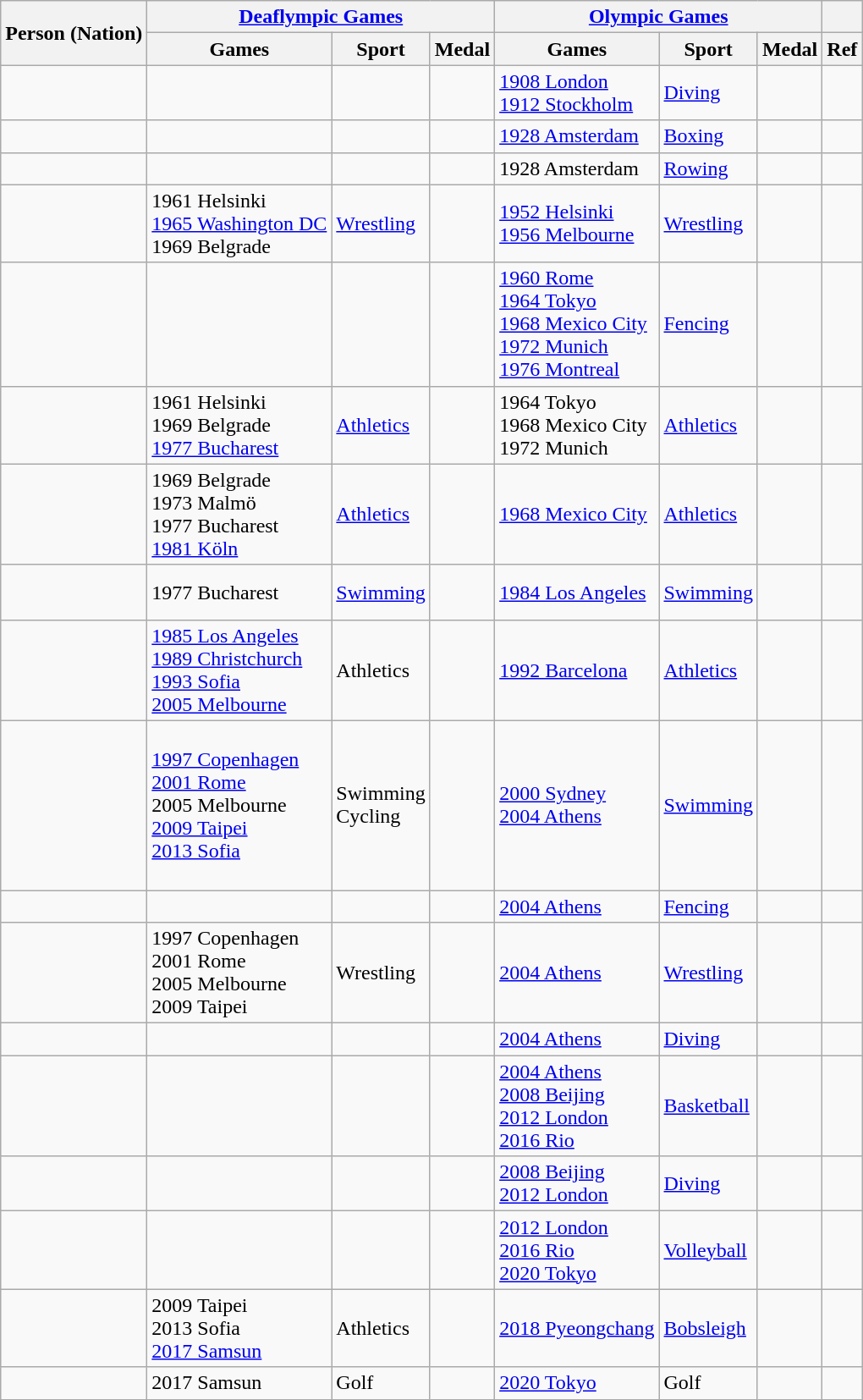<table class="wikitable">
<tr>
<th rowspan=2>Person (Nation)</th>
<th colspan="3"><a href='#'>Deaflympic Games</a></th>
<th colspan="3"><a href='#'>Olympic Games</a></th>
<th></th>
</tr>
<tr>
<th>Games</th>
<th>Sport</th>
<th>Medal</th>
<th>Games</th>
<th>Sport</th>
<th>Medal</th>
<th>Ref</th>
</tr>
<tr>
<td></td>
<td></td>
<td></td>
<td></td>
<td><a href='#'>1908 London</a><br><a href='#'>1912 Stockholm</a></td>
<td><a href='#'>Diving</a></td>
<td></td>
<td></td>
</tr>
<tr>
<td></td>
<td></td>
<td></td>
<td></td>
<td><a href='#'>1928 Amsterdam</a></td>
<td><a href='#'>Boxing</a></td>
<td></td>
<td></td>
</tr>
<tr>
<td></td>
<td></td>
<td></td>
<td></td>
<td>1928  Amsterdam</td>
<td><a href='#'>Rowing</a></td>
<td></td>
<td></td>
</tr>
<tr>
<td></td>
<td>1961 Helsinki<br><a href='#'>1965 Washington DC</a><br>1969 Belgrade</td>
<td><a href='#'>Wrestling</a></td>
<td> <br> <br></td>
<td><a href='#'>1952 Helsinki</a><br><a href='#'>1956 Melbourne</a></td>
<td><a href='#'>Wrestling</a></td>
<td> </td>
<td></td>
</tr>
<tr>
<td></td>
<td></td>
<td></td>
<td></td>
<td><a href='#'>1960 Rome</a><br><a href='#'>1964 Tokyo</a><br><a href='#'>1968 Mexico City</a><br><a href='#'>1972 Munich</a><br><a href='#'>1976 Montreal</a></td>
<td><a href='#'>Fencing</a></td>
<td> <br>  <br></td>
<td></td>
</tr>
<tr>
<td></td>
<td>1961 Helsinki<br>1969 Belgrade<br><a href='#'>1977 Bucharest</a></td>
<td><a href='#'>Athletics</a></td>
<td> <br>  </td>
<td>1964 Tokyo<br>1968 Mexico City<br>1972 Munich</td>
<td><a href='#'>Athletics</a></td>
<td></td>
<td></td>
</tr>
<tr>
<td></td>
<td>1969 Belgrade<br>1973 Malmö<br>1977 Bucharest<br><a href='#'>1981 Köln</a></td>
<td><a href='#'>Athletics</a></td>
<td>    <br>    <br> <br></td>
<td><a href='#'>1968 Mexico City</a></td>
<td><a href='#'>Athletics</a></td>
<td></td>
<td></td>
</tr>
<tr>
<td></td>
<td>1977 Bucharest</td>
<td><a href='#'>Swimming</a></td>
<td>    <br>    <br></td>
<td><a href='#'>1984 Los Angeles</a></td>
<td><a href='#'>Swimming</a></td>
<td></td>
<td> </td>
</tr>
<tr>
<td></td>
<td><a href='#'>1985 Los Angeles</a><br><a href='#'>1989 Christchurch</a><br><a href='#'>1993 Sofia</a><br><a href='#'>2005 Melbourne</a></td>
<td>Athletics</td>
<td>  <br>   <br></td>
<td><a href='#'>1992 Barcelona</a></td>
<td><a href='#'>Athletics</a></td>
<td></td>
<td></td>
</tr>
<tr>
<td></td>
<td><a href='#'>1997 Copenhagen</a><br><a href='#'>2001 Rome</a><br>2005 Melbourne<br><a href='#'>2009 Taipei</a><br><a href='#'>2013 Sofia</a></td>
<td>Swimming<br>Cycling</td>
<td>    <br>    <br>    <br>    <br>    <br>   <br> <br></td>
<td><a href='#'>2000 Sydney</a><br><a href='#'>2004 Athens</a></td>
<td><a href='#'>Swimming</a></td>
<td></td>
<td></td>
</tr>
<tr>
<td></td>
<td></td>
<td></td>
<td></td>
<td><a href='#'>2004 Athens</a></td>
<td><a href='#'>Fencing</a></td>
<td></td>
<td></td>
</tr>
<tr>
<td></td>
<td>1997 Copenhagen<br>2001 Rome<br>2005 Melbourne<br>2009 Taipei</td>
<td>Wrestling</td>
<td>   <br> <br></td>
<td><a href='#'>2004 Athens</a></td>
<td><a href='#'>Wrestling</a></td>
<td></td>
<td></td>
</tr>
<tr>
<td></td>
<td></td>
<td></td>
<td></td>
<td><a href='#'>2004 Athens</a></td>
<td><a href='#'>Diving</a></td>
<td></td>
<td></td>
</tr>
<tr>
<td></td>
<td></td>
<td></td>
<td></td>
<td><a href='#'>2004 Athens</a><br><a href='#'>2008 Beijing</a><br><a href='#'>2012 London</a><br><a href='#'>2016 Rio</a></td>
<td><a href='#'>Basketball</a></td>
<td>   </td>
<td></td>
</tr>
<tr>
<td></td>
<td></td>
<td></td>
<td></td>
<td><a href='#'>2008 Beijing</a><br><a href='#'>2012 London</a></td>
<td><a href='#'>Diving</a></td>
<td></td>
<td></td>
</tr>
<tr>
<td></td>
<td></td>
<td></td>
<td></td>
<td><a href='#'>2012 London</a><br><a href='#'>2016 Rio</a><br><a href='#'>2020 Tokyo</a></td>
<td><a href='#'>Volleyball</a></td>
<td></td>
<td></td>
</tr>
<tr>
<td></td>
<td>2009 Taipei<br>2013 Sofia<br><a href='#'>2017 Samsun</a></td>
<td>Athletics</td>
<td></td>
<td><a href='#'>2018 Pyeongchang</a></td>
<td><a href='#'>Bobsleigh</a></td>
<td></td>
<td></td>
</tr>
<tr>
<td></td>
<td>2017 Samsun</td>
<td>Golf</td>
<td></td>
<td><a href='#'>2020 Tokyo</a></td>
<td>Golf</td>
<td></td>
<td></td>
</tr>
</table>
